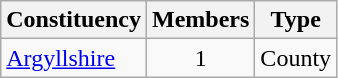<table class="wikitable sortable">
<tr>
<th>Constituency</th>
<th>Members</th>
<th>Type</th>
</tr>
<tr>
<td><a href='#'>Argyllshire</a></td>
<td align="center">1</td>
<td>County</td>
</tr>
</table>
